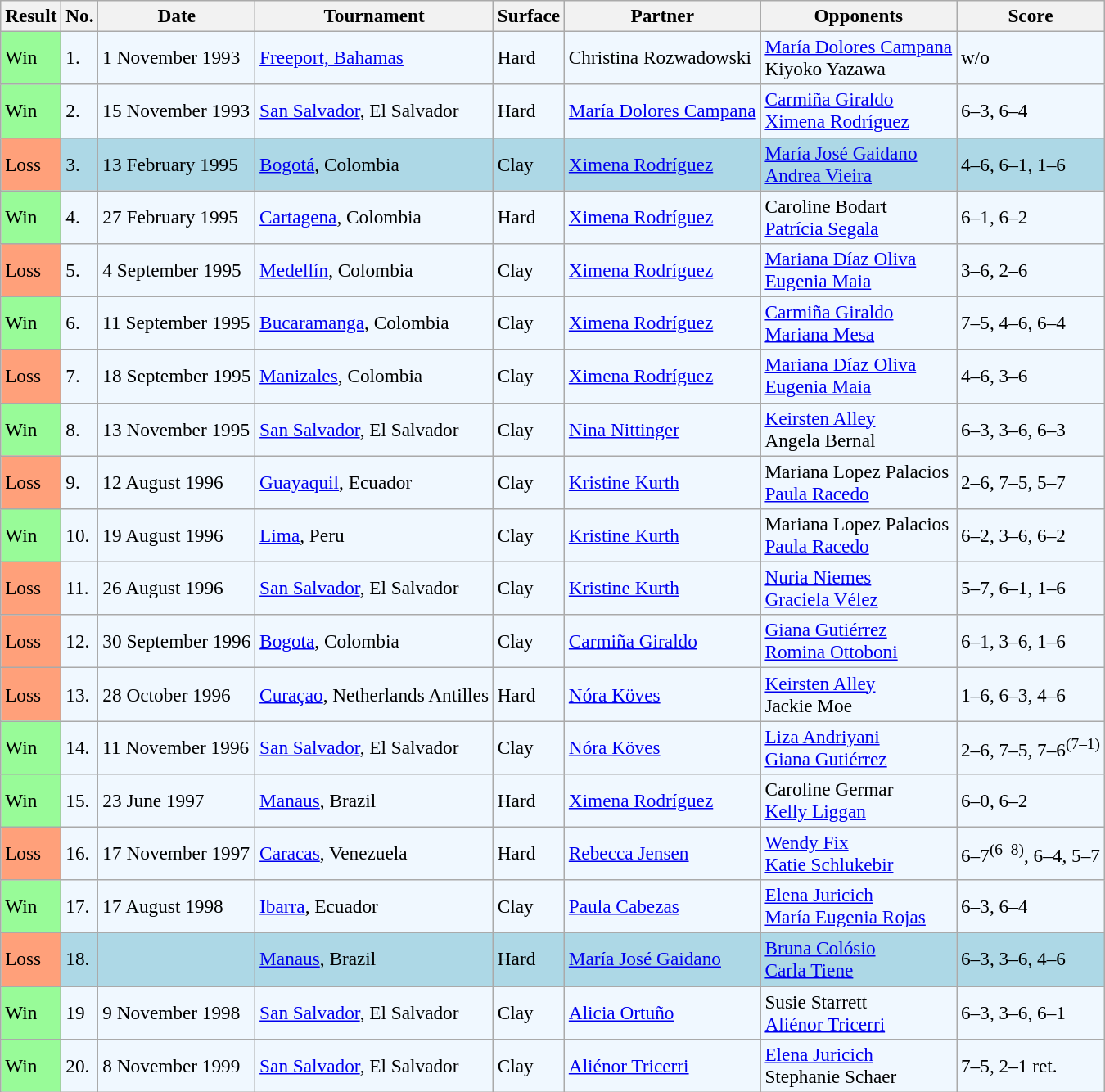<table class="sortable wikitable" style=font-size:97%>
<tr>
<th>Result</th>
<th>No.</th>
<th>Date</th>
<th>Tournament</th>
<th>Surface</th>
<th>Partner</th>
<th>Opponents</th>
<th>Score</th>
</tr>
<tr bgcolor="#f0f8ff">
<td style="background:#98fb98;">Win</td>
<td>1.</td>
<td>1 November 1993</td>
<td><a href='#'>Freeport, Bahamas</a></td>
<td>Hard</td>
<td> Christina Rozwadowski</td>
<td> <a href='#'>María Dolores Campana</a>  <br>  Kiyoko Yazawa</td>
<td>w/o</td>
</tr>
<tr bgcolor="#f0f8ff">
<td style="background:#98fb98;">Win</td>
<td>2.</td>
<td>15 November 1993</td>
<td><a href='#'>San Salvador</a>, El Salvador</td>
<td>Hard</td>
<td> <a href='#'>María Dolores Campana</a></td>
<td> <a href='#'>Carmiña Giraldo</a> <br>  <a href='#'>Ximena Rodríguez</a></td>
<td>6–3, 6–4</td>
</tr>
<tr bgcolor="lightblue">
<td style="background:#ffa07a;">Loss</td>
<td>3.</td>
<td>13 February 1995</td>
<td><a href='#'>Bogotá</a>, Colombia</td>
<td>Clay</td>
<td> <a href='#'>Ximena Rodríguez</a></td>
<td> <a href='#'>María José Gaidano</a> <br>  <a href='#'>Andrea Vieira</a></td>
<td>4–6, 6–1, 1–6</td>
</tr>
<tr bgcolor="#f0f8ff">
<td style="background:#98fb98;">Win</td>
<td>4.</td>
<td>27 February 1995</td>
<td><a href='#'>Cartagena</a>, Colombia</td>
<td>Hard</td>
<td> <a href='#'>Ximena Rodríguez</a></td>
<td> Caroline Bodart <br>  <a href='#'>Patrícia Segala</a></td>
<td>6–1, 6–2</td>
</tr>
<tr bgcolor="#f0f8ff">
<td style="background:#ffa07a;">Loss</td>
<td>5.</td>
<td>4 September 1995</td>
<td><a href='#'>Medellín</a>, Colombia</td>
<td>Clay</td>
<td> <a href='#'>Ximena Rodríguez</a></td>
<td> <a href='#'>Mariana Díaz Oliva</a> <br>  <a href='#'>Eugenia Maia</a></td>
<td>3–6, 2–6</td>
</tr>
<tr style="background:#f0f8ff;">
<td style="background:#98fb98;">Win</td>
<td>6.</td>
<td>11 September 1995</td>
<td><a href='#'>Bucaramanga</a>, Colombia</td>
<td>Clay</td>
<td> <a href='#'>Ximena Rodríguez</a></td>
<td> <a href='#'>Carmiña Giraldo</a> <br>  <a href='#'>Mariana Mesa</a></td>
<td>7–5, 4–6, 6–4</td>
</tr>
<tr bgcolor="#f0f8ff">
<td style="background:#ffa07a;">Loss</td>
<td>7.</td>
<td>18 September 1995</td>
<td><a href='#'>Manizales</a>, Colombia</td>
<td>Clay</td>
<td> <a href='#'>Ximena Rodríguez</a></td>
<td> <a href='#'>Mariana Díaz Oliva</a> <br>  <a href='#'>Eugenia Maia</a></td>
<td>4–6, 3–6</td>
</tr>
<tr style="background:#f0f8ff;">
<td style="background:#98fb98;">Win</td>
<td>8.</td>
<td>13 November 1995</td>
<td><a href='#'>San Salvador</a>, El Salvador</td>
<td>Clay</td>
<td> <a href='#'>Nina Nittinger</a></td>
<td> <a href='#'>Keirsten Alley</a> <br>  Angela Bernal</td>
<td>6–3, 3–6, 6–3</td>
</tr>
<tr bgcolor="#f0f8ff">
<td style="background:#ffa07a;">Loss</td>
<td>9.</td>
<td>12 August 1996</td>
<td><a href='#'>Guayaquil</a>, Ecuador</td>
<td>Clay</td>
<td> <a href='#'>Kristine Kurth</a></td>
<td> Mariana Lopez Palacios <br>  <a href='#'>Paula Racedo</a></td>
<td>2–6, 7–5, 5–7</td>
</tr>
<tr bgcolor="#f0f8ff">
<td style="background:#98fb98;">Win</td>
<td>10.</td>
<td>19 August 1996</td>
<td><a href='#'>Lima</a>, Peru</td>
<td>Clay</td>
<td> <a href='#'>Kristine Kurth</a></td>
<td> Mariana Lopez Palacios <br>  <a href='#'>Paula Racedo</a></td>
<td>6–2, 3–6, 6–2</td>
</tr>
<tr style="background:#f0f8ff;">
<td style="background:#ffa07a;">Loss</td>
<td>11.</td>
<td>26 August 1996</td>
<td><a href='#'>San Salvador</a>, El Salvador</td>
<td>Clay</td>
<td> <a href='#'>Kristine Kurth</a></td>
<td> <a href='#'>Nuria Niemes</a> <br>  <a href='#'>Graciela Vélez</a></td>
<td>5–7, 6–1, 1–6</td>
</tr>
<tr style="background:#f0f8ff;">
<td style="background:#ffa07a;">Loss</td>
<td>12.</td>
<td>30 September 1996</td>
<td><a href='#'>Bogota</a>, Colombia</td>
<td>Clay</td>
<td> <a href='#'>Carmiña Giraldo</a></td>
<td> <a href='#'>Giana Gutiérrez</a> <br>  <a href='#'>Romina Ottoboni</a></td>
<td>6–1, 3–6, 1–6</td>
</tr>
<tr style="background:#f0f8ff;">
<td style="background:#ffa07a;">Loss</td>
<td>13.</td>
<td>28 October 1996</td>
<td><a href='#'>Curaçao</a>, Netherlands Antilles</td>
<td>Hard</td>
<td> <a href='#'>Nóra Köves</a></td>
<td> <a href='#'>Keirsten Alley</a> <br>  Jackie Moe</td>
<td>1–6, 6–3, 4–6</td>
</tr>
<tr style="background:#f0f8ff;">
<td style="background:#98fb98;">Win</td>
<td>14.</td>
<td>11 November 1996</td>
<td><a href='#'>San Salvador</a>, El Salvador</td>
<td>Clay</td>
<td> <a href='#'>Nóra Köves</a></td>
<td> <a href='#'>Liza Andriyani</a> <br>  <a href='#'>Giana Gutiérrez</a></td>
<td>2–6, 7–5, 7–6<sup>(7–1)</sup></td>
</tr>
<tr bgcolor="#f0f8ff">
<td style="background:#98fb98;">Win</td>
<td>15.</td>
<td>23 June 1997</td>
<td><a href='#'>Manaus</a>, Brazil</td>
<td>Hard</td>
<td> <a href='#'>Ximena Rodríguez</a></td>
<td> Caroline Germar <br>  <a href='#'>Kelly Liggan</a></td>
<td>6–0, 6–2</td>
</tr>
<tr style="background:#f0f8ff;">
<td style="background:#ffa07a;">Loss</td>
<td>16.</td>
<td>17 November 1997</td>
<td><a href='#'>Caracas</a>, Venezuela</td>
<td>Hard</td>
<td> <a href='#'>Rebecca Jensen</a></td>
<td> <a href='#'>Wendy Fix</a> <br>  <a href='#'>Katie Schlukebir</a></td>
<td>6–7<sup>(6–8)</sup>, 6–4, 5–7</td>
</tr>
<tr bgcolor="#f0f8ff">
<td style="background:#98fb98;">Win</td>
<td>17.</td>
<td>17 August 1998</td>
<td><a href='#'>Ibarra</a>, Ecuador</td>
<td>Clay</td>
<td> <a href='#'>Paula Cabezas</a></td>
<td> <a href='#'>Elena Juricich</a> <br>  <a href='#'>María Eugenia Rojas</a></td>
<td>6–3, 6–4</td>
</tr>
<tr bgcolor=lightblue>
<td style="background:#ffa07a;">Loss</td>
<td>18.</td>
<td></td>
<td><a href='#'>Manaus</a>, Brazil</td>
<td>Hard</td>
<td> <a href='#'>María José Gaidano</a></td>
<td> <a href='#'>Bruna Colósio</a> <br>  <a href='#'>Carla Tiene</a></td>
<td>6–3, 3–6, 4–6</td>
</tr>
<tr bgcolor="#f0f8ff">
<td style="background:#98fb98;">Win</td>
<td>19</td>
<td>9 November 1998</td>
<td><a href='#'>San Salvador</a>, El Salvador</td>
<td>Clay</td>
<td> <a href='#'>Alicia Ortuño</a></td>
<td> Susie Starrett <br>  <a href='#'>Aliénor Tricerri</a></td>
<td>6–3, 3–6, 6–1</td>
</tr>
<tr bgcolor="#f0f8ff">
<td style="background:#98fb98;">Win</td>
<td>20.</td>
<td>8 November 1999</td>
<td><a href='#'>San Salvador</a>, El Salvador</td>
<td>Clay</td>
<td> <a href='#'>Aliénor Tricerri</a></td>
<td> <a href='#'>Elena Juricich</a> <br>  Stephanie Schaer</td>
<td>7–5, 2–1 ret.</td>
</tr>
</table>
